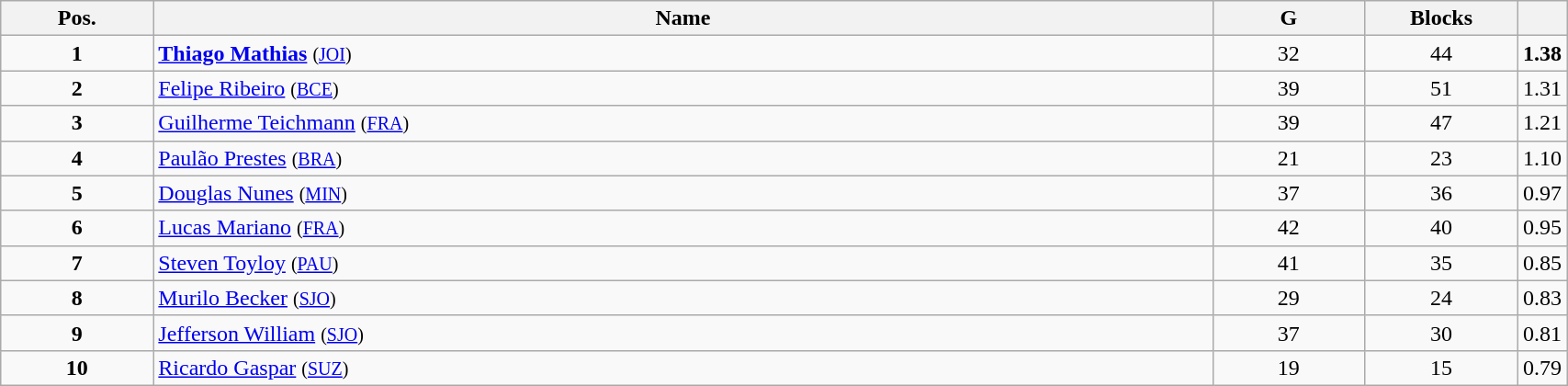<table class="wikitable" style="width:90%;">
<tr>
<th style="width:10%;">Pos.</th>
<th style="width:70%;">Name</th>
<th style="width:10%;">G</th>
<th style="width:10%;">Blocks</th>
<th style="width:10%;"></th>
</tr>
<tr align=center>
<td><strong>1</strong></td>
<td align=left> <strong><a href='#'>Thiago Mathias</a></strong> <small>(<a href='#'>JOI</a>)</small></td>
<td>32</td>
<td>44</td>
<td><strong>1.38</strong></td>
</tr>
<tr align=center>
<td><strong>2</strong></td>
<td align=left> <a href='#'>Felipe Ribeiro</a> <small>(<a href='#'>BCE</a>)</small></td>
<td>39</td>
<td>51</td>
<td>1.31</td>
</tr>
<tr align=center>
<td><strong>3</strong></td>
<td align=left> <a href='#'>Guilherme Teichmann</a> <small>(<a href='#'>FRA</a>)</small></td>
<td>39</td>
<td>47</td>
<td>1.21</td>
</tr>
<tr align=center>
<td><strong>4</strong></td>
<td align=left> <a href='#'>Paulão Prestes</a> <small>(<a href='#'>BRA</a>)</small></td>
<td>21</td>
<td>23</td>
<td>1.10</td>
</tr>
<tr align=center>
<td><strong>5</strong></td>
<td align=left> <a href='#'>Douglas Nunes</a> <small>(<a href='#'>MIN</a>)</small></td>
<td>37</td>
<td>36</td>
<td>0.97</td>
</tr>
<tr align=center>
<td><strong>6</strong></td>
<td align=left> <a href='#'>Lucas Mariano</a> <small>(<a href='#'>FRA</a>)</small></td>
<td>42</td>
<td>40</td>
<td>0.95</td>
</tr>
<tr align=center>
<td><strong>7</strong></td>
<td align=left> <a href='#'>Steven Toyloy</a> <small>(<a href='#'>PAU</a>)</small></td>
<td>41</td>
<td>35</td>
<td>0.85</td>
</tr>
<tr align=center>
<td><strong>8</strong></td>
<td align=left> <a href='#'>Murilo Becker</a> <small>(<a href='#'>SJO</a>)</small></td>
<td>29</td>
<td>24</td>
<td>0.83</td>
</tr>
<tr align=center>
<td><strong>9</strong></td>
<td align=left> <a href='#'>Jefferson William</a> <small>(<a href='#'>SJO</a>)</small></td>
<td>37</td>
<td>30</td>
<td>0.81</td>
</tr>
<tr align=center>
<td><strong>10</strong></td>
<td align=left> <a href='#'>Ricardo Gaspar</a> <small>(<a href='#'>SUZ</a>)</small></td>
<td>19</td>
<td>15</td>
<td>0.79</td>
</tr>
</table>
